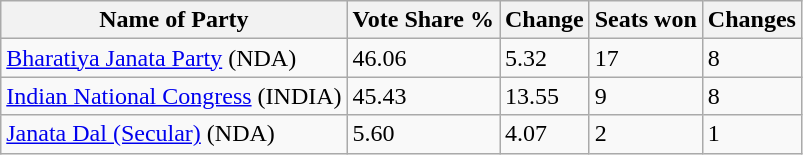<table class="wikitable sortable">
<tr>
<th>Name of Party</th>
<th>Vote Share % </th>
<th>Change</th>
<th>Seats won</th>
<th>Changes</th>
</tr>
<tr>
<td><a href='#'>Bharatiya Janata Party</a> (NDA)</td>
<td>46.06</td>
<td> 5.32</td>
<td>17</td>
<td> 8</td>
</tr>
<tr>
<td><a href='#'>Indian National Congress</a> (INDIA)</td>
<td>45.43</td>
<td> 13.55</td>
<td>9</td>
<td> 8</td>
</tr>
<tr>
<td><a href='#'>Janata Dal (Secular)</a> (NDA)</td>
<td>5.60</td>
<td> 4.07</td>
<td>2</td>
<td> 1</td>
</tr>
</table>
